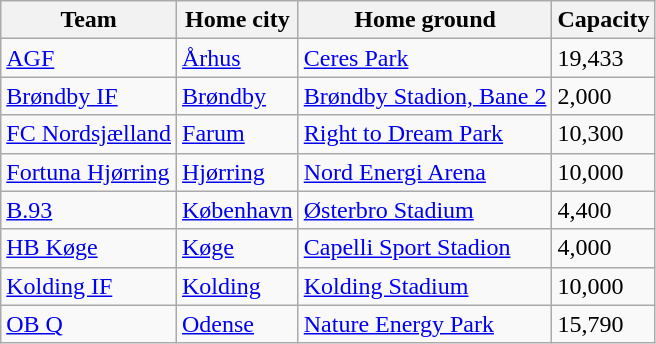<table class="sortable wikitable" style="text-align: left;">
<tr>
<th>Team</th>
<th>Home city</th>
<th>Home ground</th>
<th data-sort-type="number">Capacity</th>
</tr>
<tr>
<td><a href='#'>AGF</a></td>
<td><a href='#'>Århus</a></td>
<td><a href='#'>Ceres Park</a></td>
<td>19,433</td>
</tr>
<tr>
<td><a href='#'>Brøndby IF</a></td>
<td><a href='#'>Brøndby</a></td>
<td><a href='#'>Brøndby Stadion, Bane 2</a></td>
<td>2,000</td>
</tr>
<tr>
<td><a href='#'>FC Nordsjælland</a></td>
<td><a href='#'>Farum</a></td>
<td><a href='#'>Right to Dream Park</a></td>
<td>10,300</td>
</tr>
<tr>
<td><a href='#'>Fortuna Hjørring</a></td>
<td><a href='#'>Hjørring</a></td>
<td><a href='#'>Nord Energi Arena</a></td>
<td>10,000</td>
</tr>
<tr>
<td><a href='#'>B.93</a></td>
<td><a href='#'>København</a></td>
<td><a href='#'>Østerbro Stadium</a></td>
<td>4,400</td>
</tr>
<tr>
<td><a href='#'>HB Køge</a></td>
<td><a href='#'>Køge</a></td>
<td><a href='#'>Capelli Sport Stadion</a></td>
<td>4,000</td>
</tr>
<tr>
<td><a href='#'>Kolding IF</a></td>
<td><a href='#'>Kolding</a></td>
<td><a href='#'>Kolding Stadium</a></td>
<td>10,000</td>
</tr>
<tr>
<td><a href='#'>OB Q</a></td>
<td><a href='#'>Odense</a></td>
<td><a href='#'>Nature Energy Park</a></td>
<td>15,790</td>
</tr>
</table>
